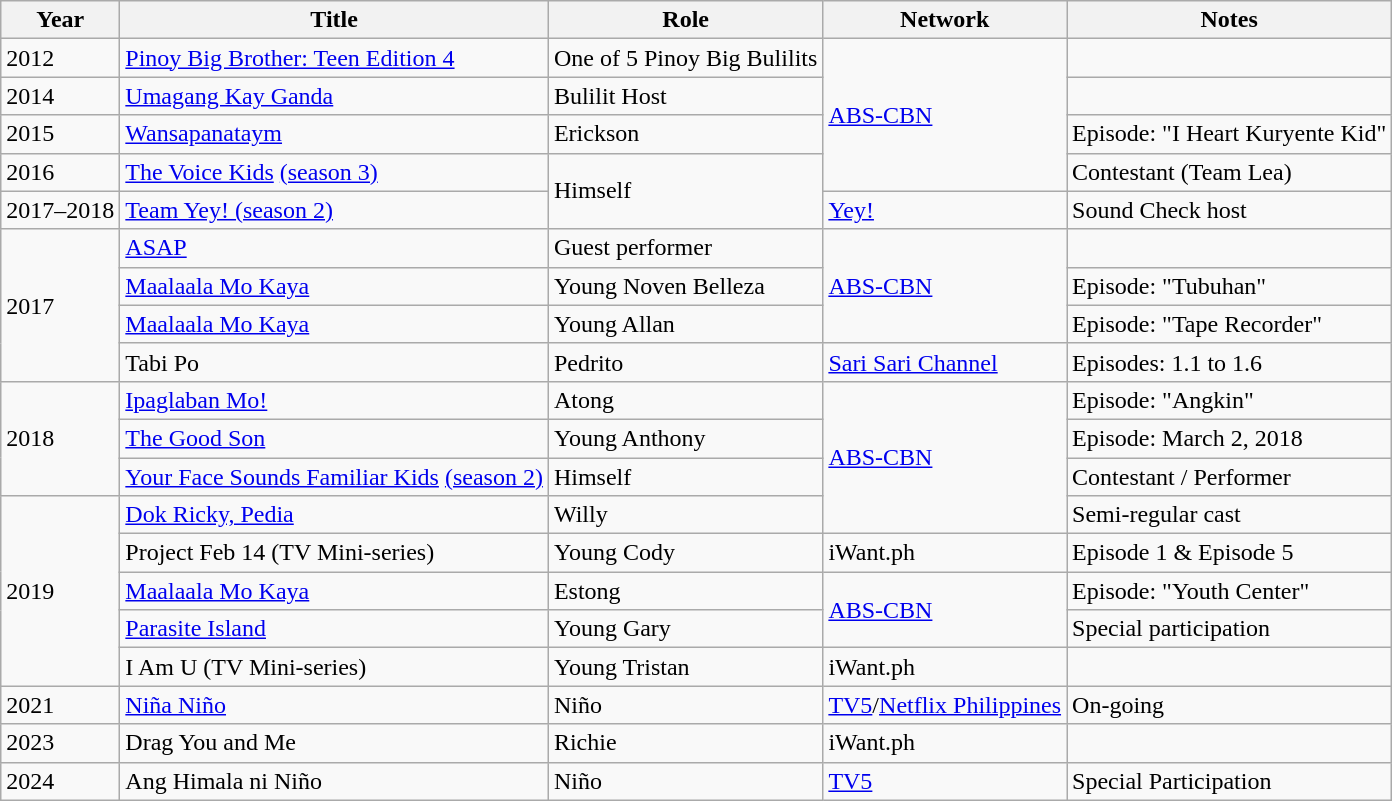<table class="wikitable">
<tr>
<th>Year</th>
<th>Title</th>
<th>Role</th>
<th>Network</th>
<th>Notes</th>
</tr>
<tr>
<td>2012</td>
<td><a href='#'>Pinoy Big Brother: Teen Edition 4</a></td>
<td>One of 5 Pinoy Big Bulilits</td>
<td rowspan="4"><a href='#'>ABS-CBN</a></td>
<td></td>
</tr>
<tr>
<td>2014</td>
<td><a href='#'>Umagang Kay Ganda</a></td>
<td>Bulilit Host</td>
<td></td>
</tr>
<tr>
<td>2015</td>
<td><a href='#'>Wansapanataym</a></td>
<td>Erickson</td>
<td>Episode: "I Heart Kuryente Kid"</td>
</tr>
<tr>
<td>2016</td>
<td><a href='#'>The Voice Kids</a> <a href='#'>(season 3)</a></td>
<td rowspan="2">Himself</td>
<td>Contestant (Team Lea)</td>
</tr>
<tr>
<td>2017–2018</td>
<td><a href='#'>Team Yey! (season 2)</a></td>
<td><a href='#'>Yey!</a></td>
<td>Sound Check host</td>
</tr>
<tr>
<td rowspan="4">2017</td>
<td><a href='#'>ASAP</a></td>
<td>Guest performer</td>
<td rowspan="3"><a href='#'>ABS-CBN</a></td>
<td></td>
</tr>
<tr>
<td><a href='#'>Maalaala Mo Kaya</a></td>
<td>Young Noven Belleza</td>
<td>Episode: "Tubuhan"</td>
</tr>
<tr>
<td><a href='#'>Maalaala Mo Kaya</a></td>
<td>Young Allan</td>
<td>Episode: "Tape Recorder"</td>
</tr>
<tr>
<td>Tabi Po</td>
<td>Pedrito</td>
<td><a href='#'>Sari Sari Channel</a></td>
<td>Episodes: 1.1 to 1.6</td>
</tr>
<tr>
<td rowspan="3">2018</td>
<td><a href='#'>Ipaglaban Mo!</a></td>
<td>Atong</td>
<td rowspan="4"><a href='#'>ABS-CBN</a></td>
<td>Episode: "Angkin"</td>
</tr>
<tr>
<td><a href='#'>The Good Son</a></td>
<td>Young Anthony</td>
<td>Episode: March 2, 2018</td>
</tr>
<tr>
<td><a href='#'>Your Face Sounds Familiar Kids</a> <a href='#'>(season 2)</a></td>
<td>Himself</td>
<td>Contestant / Performer</td>
</tr>
<tr>
<td rowspan="5">2019</td>
<td><a href='#'>Dok Ricky, Pedia</a></td>
<td>Willy</td>
<td>Semi-regular cast</td>
</tr>
<tr>
<td>Project Feb 14 (TV Mini-series)</td>
<td>Young Cody</td>
<td>iWant.ph</td>
<td>Episode 1 & Episode 5</td>
</tr>
<tr>
<td><a href='#'>Maalaala Mo Kaya</a></td>
<td>Estong</td>
<td rowspan="2"><a href='#'>ABS-CBN</a></td>
<td>Episode: "Youth Center"</td>
</tr>
<tr>
<td><a href='#'>Parasite Island</a></td>
<td>Young Gary</td>
<td>Special participation</td>
</tr>
<tr>
<td>I Am U (TV Mini-series)</td>
<td>Young Tristan</td>
<td>iWant.ph</td>
<td></td>
</tr>
<tr>
<td>2021</td>
<td><a href='#'>Niña Niño</a></td>
<td>Niño</td>
<td><a href='#'>TV5</a>/<a href='#'>Netflix Philippines</a></td>
<td>On-going</td>
</tr>
<tr>
<td>2023</td>
<td>Drag You and Me</td>
<td>Richie</td>
<td>iWant.ph</td>
<td></td>
</tr>
<tr>
<td>2024</td>
<td>Ang Himala ni Niño</td>
<td>Niño</td>
<td><a href='#'>TV5</a></td>
<td>Special Participation</td>
</tr>
</table>
